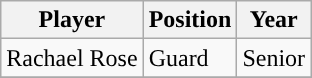<table class="wikitable" border="1">
<tr align=center>
<th>Player</th>
<th>Position</th>
<th>Year</th>
</tr>
<tr>
<td>Rachael Rose</td>
<td>Guard</td>
<td>Senior</td>
</tr>
<tr>
</tr>
</table>
